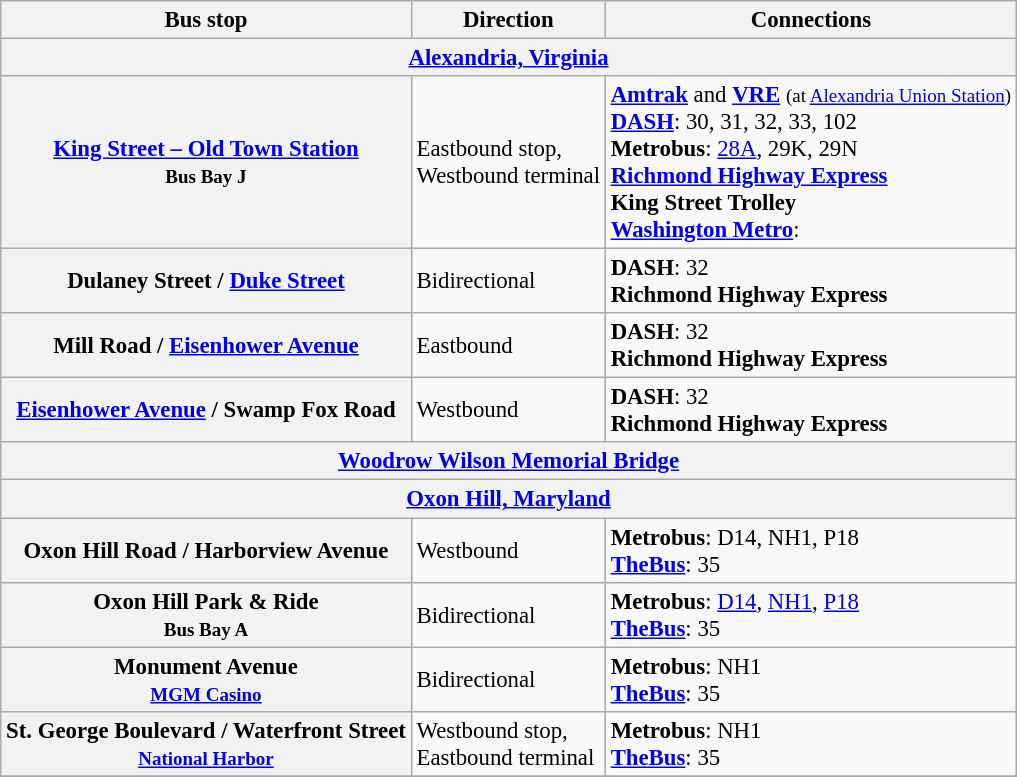<table class="wikitable collapsible collapsed" style="font-size: 95%;">
<tr>
<th>Bus stop</th>
<th>Direction</th>
<th>Connections</th>
</tr>
<tr>
<th colspan="3"><a href='#'>Alexandria, Virginia</a></th>
</tr>
<tr>
<th><a href='#'>King Street – Old Town Station</a><br><small>Bus Bay J</small></th>
<td>Eastbound stop,<br>Westbound terminal</td>
<td> <strong><a href='#'>Amtrak</a></strong> and <strong><a href='#'>VRE</a></strong> <small>(at <a href='#'>Alexandria Union Station</a>)</small><br> <strong><a href='#'>DASH</a></strong>: 30, 31, 32, 33, 102<br> <strong>Metrobus</strong>: <a href='#'>28A</a>, 29K, 29N<br> <strong><a href='#'>Richmond Highway Express</a></strong><br> <strong>King Street Trolley</strong><br> <strong><a href='#'>Washington Metro</a></strong>:  </td>
</tr>
<tr>
<th>Dulaney Street / <a href='#'>Duke Street</a></th>
<td>Bidirectional</td>
<td> <strong>DASH</strong>: 32<br> <strong>Richmond Highway Express</strong></td>
</tr>
<tr>
<th>Mill Road / <a href='#'>Eisenhower Avenue</a></th>
<td>Eastbound</td>
<td> <strong>DASH</strong>: 32<br> <strong>Richmond Highway Express</strong></td>
</tr>
<tr>
<th><a href='#'>Eisenhower Avenue</a> / Swamp Fox Road</th>
<td>Westbound</td>
<td> <strong>DASH</strong>: 32<br> <strong>Richmond Highway Express</strong></td>
</tr>
<tr>
<th colspan="3"><a href='#'>Woodrow Wilson Memorial Bridge</a></th>
</tr>
<tr>
<th colspan="3"><a href='#'>Oxon Hill, Maryland</a></th>
</tr>
<tr>
<th>Oxon Hill Road / Harborview Avenue</th>
<td>Westbound</td>
<td> <strong>Metrobus</strong>: D14, NH1, P18<br> <strong><a href='#'>TheBus</a></strong>: 35</td>
</tr>
<tr>
<th>Oxon Hill Park & Ride<br><small>Bus Bay A</small></th>
<td>Bidirectional</td>
<td> <strong>Metrobus</strong>: <a href='#'>D14</a>, <a href='#'>NH1</a>, <a href='#'>P18</a><br> <strong><a href='#'>TheBus</a></strong>: 35</td>
</tr>
<tr>
<th>Monument Avenue<br><small><a href='#'>MGM Casino</a></small></th>
<td>Bidirectional</td>
<td> <strong>Metrobus</strong>: NH1<br> <strong><a href='#'>TheBus</a></strong>: 35</td>
</tr>
<tr>
<th>St. George Boulevard / Waterfront Street<br><small><a href='#'>National Harbor</a></small></th>
<td>Westbound stop,<br> Eastbound terminal</td>
<td> <strong>Metrobus</strong>: NH1<br> <strong><a href='#'>TheBus</a></strong>: 35</td>
</tr>
<tr>
</tr>
</table>
